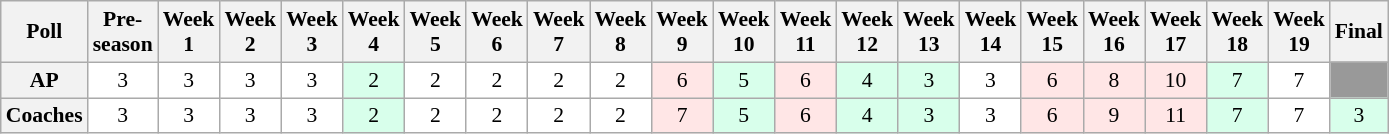<table class="wikitable" style="white-space:nowrap;font-size:90%">
<tr>
<th>Poll</th>
<th>Pre-<br>season</th>
<th>Week<br>1</th>
<th>Week<br>2</th>
<th>Week<br>3</th>
<th>Week<br>4</th>
<th>Week<br>5</th>
<th>Week<br>6</th>
<th>Week<br>7</th>
<th>Week<br>8</th>
<th>Week<br>9</th>
<th>Week<br>10</th>
<th>Week<br>11</th>
<th>Week<br>12</th>
<th>Week<br>13</th>
<th>Week<br>14</th>
<th>Week<br>15</th>
<th>Week<br>16</th>
<th>Week<br>17</th>
<th>Week<br>18</th>
<th>Week<br>19</th>
<th>Final</th>
</tr>
<tr style="text-align:center;">
<th>AP</th>
<td style="background:#FFF;">3</td>
<td style="background:#FFF;">3</td>
<td style="background:#FFF;">3</td>
<td style="background:#FFF;">3</td>
<td style="background:#D8FFEB;">2</td>
<td style="background:#FFF;">2</td>
<td style="background:#FFF;">2</td>
<td style="background:#FFF;">2</td>
<td style="background:#FFF;">2</td>
<td style="background:#FFE6E6;">6</td>
<td style="background:#D8FFEB;">5</td>
<td style="background:#FFE6E6;">6</td>
<td style="background:#D8FFEB;">4</td>
<td style="background:#D8FFEB;">3</td>
<td style="background:#FFF;">3</td>
<td style="background:#FFE6E6;">6</td>
<td style="background:#FFE6E6;">8</td>
<td style="background:#FFE6E6;">10</td>
<td style="background:#D8FFEB;">7</td>
<td style="background:#FFF;">7</td>
<td style="background:#999999;"></td>
</tr>
<tr style="text-align:center;">
<th>Coaches</th>
<td style="background:#FFF;">3</td>
<td style="background:#FFF;">3</td>
<td style="background:#FFF;">3</td>
<td style="background:#FFF;">3</td>
<td style="background:#D8FFEB;">2</td>
<td style="background:#FFF;">2</td>
<td style="background:#FFF;">2</td>
<td style="background:#FFF;">2</td>
<td style="background:#FFF;">2</td>
<td style="background:#FFE6E6;">7</td>
<td style="background:#D8FFEB;">5</td>
<td style="background:#FFE6E6;">6</td>
<td style="background:#D8FFEB;">4</td>
<td style="background:#D8FFEB;">3</td>
<td style="background:#FFF;">3</td>
<td style="background:#FFE6E6;">6</td>
<td style="background:#FFE6E6;">9</td>
<td style="background:#FFE6E6;">11</td>
<td style="background:#D8FFEB;">7</td>
<td style="background:#FFF;">7</td>
<td style="background:#D8FFEB;">3</td>
</tr>
</table>
